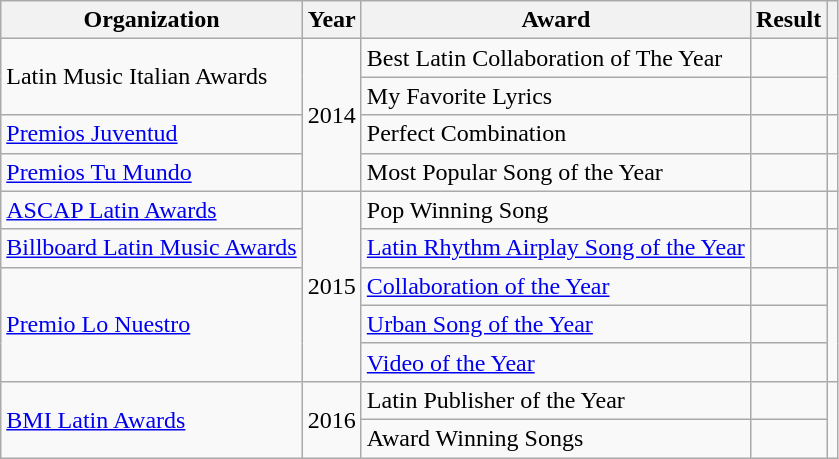<table class="wikitable sortable plainrowheaders">
<tr>
<th scope="col">Organization</th>
<th scope="col">Year</th>
<th scope="col">Award</th>
<th scope="col">Result</th>
<th class="unsortable"></th>
</tr>
<tr>
<td rowspan="2">Latin Music Italian Awards</td>
<td rowspan=4>2014</td>
<td>Best Latin Collaboration of The Year</td>
<td></td>
<td rowspan="2" align="center"></td>
</tr>
<tr>
<td>My Favorite Lyrics</td>
<td></td>
</tr>
<tr>
<td><a href='#'>Premios Juventud</a></td>
<td>Perfect Combination</td>
<td></td>
<td align="center"></td>
</tr>
<tr>
<td><a href='#'>Premios Tu Mundo</a></td>
<td>Most Popular Song of the Year</td>
<td></td>
<td align="center"></td>
</tr>
<tr>
<td><a href='#'>ASCAP Latin Awards</a></td>
<td rowspan="5">2015</td>
<td>Pop Winning Song</td>
<td></td>
<td align="center"></td>
</tr>
<tr>
<td><a href='#'>Billboard Latin Music Awards</a></td>
<td><a href='#'>Latin Rhythm Airplay Song of the Year</a></td>
<td></td>
<td align="center"></td>
</tr>
<tr>
<td rowspan="3"><a href='#'>Premio Lo Nuestro</a></td>
<td><a href='#'>Collaboration of the Year</a></td>
<td></td>
<td rowspan="3" align="center"></td>
</tr>
<tr>
<td><a href='#'>Urban Song of the Year</a></td>
<td></td>
</tr>
<tr>
<td><a href='#'>Video of the Year</a></td>
<td></td>
</tr>
<tr>
<td rowspan="2"><a href='#'>BMI Latin Awards</a></td>
<td rowspan=2>2016</td>
<td>Latin Publisher of the Year</td>
<td></td>
<td rowspan="2" align="center"></td>
</tr>
<tr>
<td>Award Winning Songs</td>
<td></td>
</tr>
</table>
